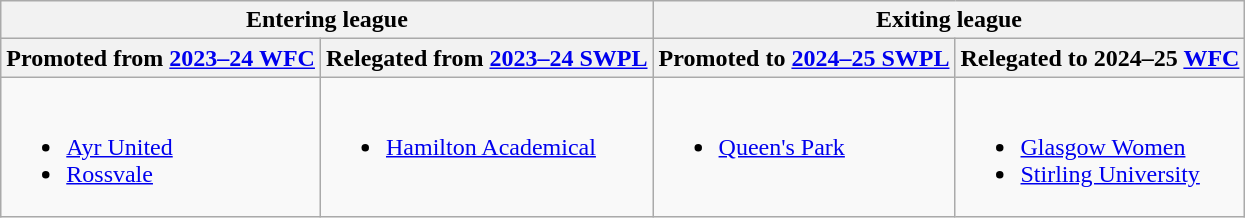<table class="wikitable">
<tr>
<th colspan=2>Entering league</th>
<th colspan=2>Exiting league</th>
</tr>
<tr>
<th>Promoted from <a href='#'>2023–24 WFC</a></th>
<th>Relegated from <a href='#'>2023–24 SWPL</a></th>
<th>Promoted to <a href='#'>2024–25 SWPL</a></th>
<th>Relegated to 2024–25 <a href='#'>WFC</a></th>
</tr>
<tr style="vertical-align:top;">
<td><br><ul><li><a href='#'>Ayr United</a></li><li><a href='#'>Rossvale</a></li></ul></td>
<td><br><ul><li><a href='#'>Hamilton Academical</a></li></ul></td>
<td><br><ul><li><a href='#'>Queen's Park</a></li></ul></td>
<td><br><ul><li><a href='#'>Glasgow Women</a></li><li><a href='#'>Stirling University</a></li></ul></td>
</tr>
</table>
